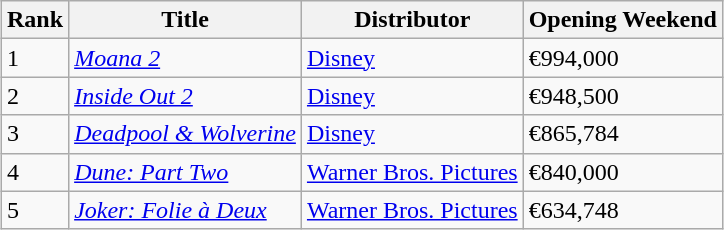<table class="wikitable sortable" style="margin:auto; margin:auto;">
<tr>
<th>Rank</th>
<th>Title</th>
<th>Distributor</th>
<th>Opening Weekend</th>
</tr>
<tr>
<td>1</td>
<td><em><a href='#'>Moana 2</a> </em> </td>
<td><a href='#'>Disney</a></td>
<td>€994,000</td>
</tr>
<tr>
<td>2</td>
<td><em><a href='#'>Inside Out 2</a> </em> </td>
<td><a href='#'>Disney</a></td>
<td>€948,500</td>
</tr>
<tr>
<td>3</td>
<td><em><a href='#'>Deadpool & Wolverine</a> </em> </td>
<td><a href='#'>Disney</a></td>
<td>€865,784</td>
</tr>
<tr>
<td>4</td>
<td><em><a href='#'>Dune: Part Two</a> </em> </td>
<td><a href='#'>Warner Bros. Pictures</a></td>
<td>€840,000</td>
</tr>
<tr>
<td>5</td>
<td><em><a href='#'>Joker: Folie à Deux</a> </em> </td>
<td><a href='#'>Warner Bros. Pictures</a></td>
<td>€634,748</td>
</tr>
</table>
